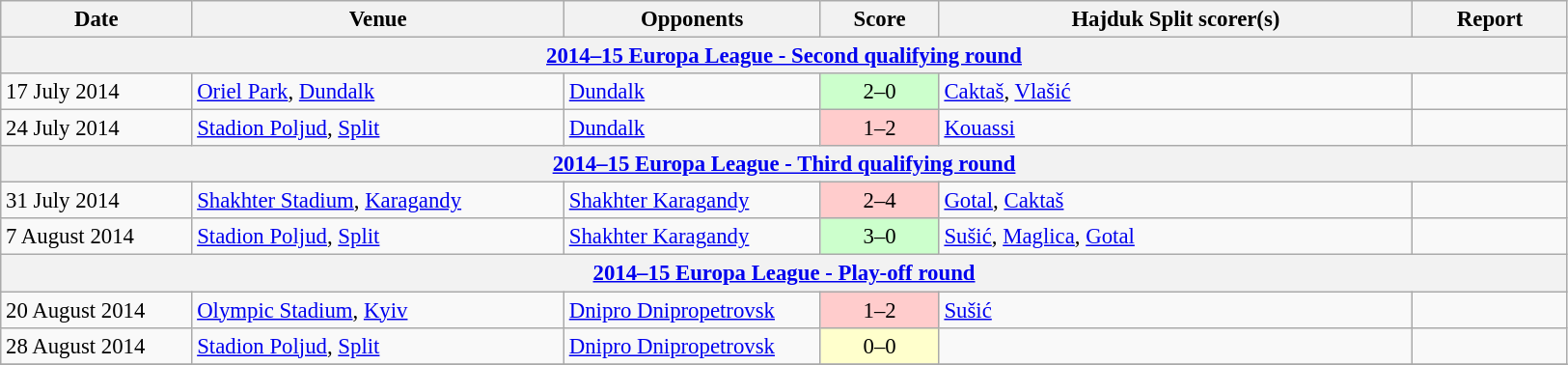<table class="wikitable" style="font-size:95%;">
<tr>
<th width=125>Date</th>
<th width=250>Venue</th>
<th width=170>Opponents</th>
<th width= 75>Score</th>
<th width=320>Hajduk Split scorer(s)</th>
<th width=100>Report</th>
</tr>
<tr>
<th colspan=7><a href='#'>2014–15 Europa League - Second qualifying round</a></th>
</tr>
<tr>
<td>17 July 2014</td>
<td><a href='#'>Oriel Park</a>, <a href='#'>Dundalk</a></td>
<td> <a href='#'>Dundalk</a></td>
<td align=center bgcolor=#CCFFCC>2–0</td>
<td><a href='#'>Caktaš</a>, <a href='#'>Vlašić</a></td>
<td></td>
</tr>
<tr>
<td>24 July 2014</td>
<td><a href='#'>Stadion Poljud</a>, <a href='#'>Split</a></td>
<td> <a href='#'>Dundalk</a></td>
<td align=center bgcolor=#FFCCCC>1–2</td>
<td><a href='#'>Kouassi</a></td>
<td></td>
</tr>
<tr>
<th colspan=7><a href='#'>2014–15 Europa League - Third qualifying round</a></th>
</tr>
<tr>
<td>31 July 2014</td>
<td><a href='#'>Shakhter Stadium</a>, <a href='#'>Karagandy</a></td>
<td> <a href='#'>Shakhter Karagandy</a></td>
<td align=center bgcolor=#FFCCCC>2–4</td>
<td><a href='#'>Gotal</a>, <a href='#'>Caktaš</a></td>
<td></td>
</tr>
<tr>
<td>7 August 2014</td>
<td><a href='#'>Stadion Poljud</a>, <a href='#'>Split</a></td>
<td> <a href='#'>Shakhter Karagandy</a></td>
<td align=center bgcolor=#CCFFCC>3–0</td>
<td><a href='#'>Sušić</a>, <a href='#'>Maglica</a>, <a href='#'>Gotal</a></td>
<td></td>
</tr>
<tr>
<th colspan=7><a href='#'>2014–15 Europa League - Play-off round</a></th>
</tr>
<tr>
<td>20 August 2014</td>
<td><a href='#'>Olympic Stadium</a>, <a href='#'>Kyiv</a></td>
<td> <a href='#'>Dnipro Dnipropetrovsk</a></td>
<td align=center bgcolor=#FFCCCC>1–2</td>
<td><a href='#'>Sušić</a></td>
<td></td>
</tr>
<tr>
<td>28 August 2014</td>
<td><a href='#'>Stadion Poljud</a>, <a href='#'>Split</a></td>
<td> <a href='#'>Dnipro Dnipropetrovsk</a></td>
<td align=center bgcolor=#FFFFCC>0–0</td>
<td></td>
<td></td>
</tr>
<tr>
</tr>
</table>
